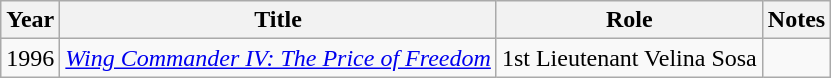<table class="wikitable sortable">
<tr>
<th>Year</th>
<th>Title</th>
<th>Role</th>
<th class="unsortable">Notes</th>
</tr>
<tr>
<td>1996</td>
<td><em><a href='#'>Wing Commander IV: The Price of Freedom</a></em></td>
<td>1st Lieutenant Velina Sosa</td>
<td></td>
</tr>
</table>
